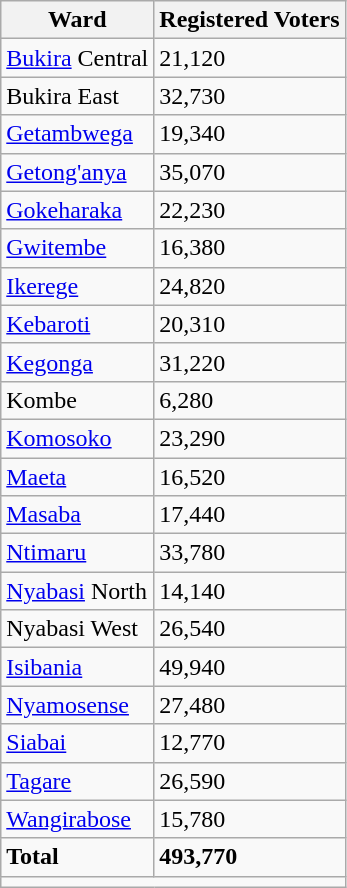<table class="wikitable">
<tr>
<th>Ward</th>
<th>Registered Voters</th>
</tr>
<tr>
<td><a href='#'>Bukira</a> Central</td>
<td>21,120</td>
</tr>
<tr>
<td>Bukira East</td>
<td>32,730</td>
</tr>
<tr>
<td><a href='#'>Getambwega</a></td>
<td>19,340</td>
</tr>
<tr>
<td><a href='#'>Getong'anya</a></td>
<td>35,070</td>
</tr>
<tr>
<td><a href='#'>Gokeharaka</a></td>
<td>22,230</td>
</tr>
<tr>
<td><a href='#'>Gwitembe</a></td>
<td>16,380</td>
</tr>
<tr>
<td><a href='#'>Ikerege</a></td>
<td>24,820</td>
</tr>
<tr>
<td><a href='#'>Kebaroti</a></td>
<td>20,310</td>
</tr>
<tr>
<td><a href='#'>Kegonga</a></td>
<td>31,220</td>
</tr>
<tr>
<td>Kombe</td>
<td>6,280</td>
</tr>
<tr>
<td><a href='#'>Komosoko</a></td>
<td>23,290</td>
</tr>
<tr>
<td><a href='#'>Maeta</a></td>
<td>16,520</td>
</tr>
<tr>
<td><a href='#'>Masaba</a></td>
<td>17,440</td>
</tr>
<tr>
<td><a href='#'>Ntimaru</a></td>
<td>33,780</td>
</tr>
<tr>
<td><a href='#'>Nyabasi</a> North</td>
<td>14,140</td>
</tr>
<tr>
<td>Nyabasi West</td>
<td>26,540</td>
</tr>
<tr>
<td><a href='#'>Isibania</a></td>
<td>49,940</td>
</tr>
<tr>
<td><a href='#'>Nyamosense</a></td>
<td>27,480</td>
</tr>
<tr>
<td><a href='#'>Siabai</a></td>
<td>12,770</td>
</tr>
<tr>
<td><a href='#'>Tagare</a></td>
<td>26,590</td>
</tr>
<tr>
<td><a href='#'>Wangirabose</a></td>
<td>15,780</td>
</tr>
<tr>
<td><strong>Total</strong></td>
<td><strong>493,770</strong></td>
</tr>
<tr>
<td colspan="2"></td>
</tr>
</table>
